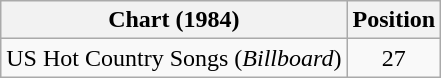<table class="wikitable">
<tr>
<th>Chart (1984)</th>
<th>Position</th>
</tr>
<tr>
<td>US Hot Country Songs (<em>Billboard</em>)</td>
<td align="center">27</td>
</tr>
</table>
